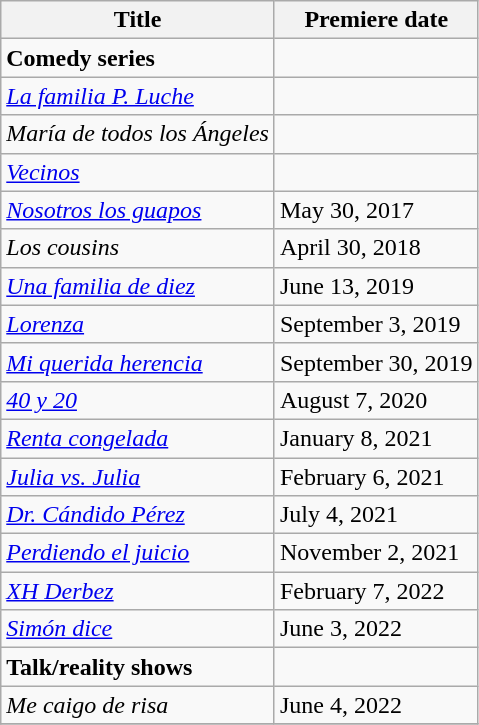<table class="wikitable">
<tr>
<th>Title</th>
<th>Premiere date</th>
</tr>
<tr>
<td><strong>Comedy series</strong></td>
</tr>
<tr>
<td><em><a href='#'>La familia P. Luche</a></em></td>
<td></td>
</tr>
<tr>
<td><em>María de todos los Ángeles</em></td>
<td></td>
</tr>
<tr>
<td><em><a href='#'>Vecinos</a></em></td>
<td></td>
</tr>
<tr>
<td><em><a href='#'>Nosotros los guapos</a></em></td>
<td>May 30, 2017</td>
</tr>
<tr>
<td><em>Los cousins</em></td>
<td>April 30, 2018</td>
</tr>
<tr>
<td><em><a href='#'>Una familia de diez</a></em></td>
<td>June 13, 2019</td>
</tr>
<tr>
<td><em><a href='#'>Lorenza</a></em></td>
<td>September 3, 2019</td>
</tr>
<tr>
<td><em><a href='#'>Mi querida herencia</a></em></td>
<td>September 30, 2019</td>
</tr>
<tr>
<td><em><a href='#'>40 y 20</a></em></td>
<td>August 7, 2020</td>
</tr>
<tr>
<td><em><a href='#'>Renta congelada</a></em></td>
<td>January 8, 2021</td>
</tr>
<tr>
<td><em><a href='#'>Julia vs. Julia</a></em></td>
<td>February 6, 2021</td>
</tr>
<tr>
<td><em><a href='#'>Dr. Cándido Pérez</a></em></td>
<td>July 4, 2021</td>
</tr>
<tr>
<td><em><a href='#'>Perdiendo el juicio</a></em></td>
<td>November 2, 2021</td>
</tr>
<tr>
<td><em><a href='#'>XH Derbez</a></em></td>
<td>February 7, 2022</td>
</tr>
<tr>
<td><em><a href='#'>Simón dice</a></em></td>
<td>June 3, 2022</td>
</tr>
<tr>
<td><strong>Talk/reality shows</strong></td>
</tr>
<tr>
<td><em>Me caigo de risa</em></td>
<td>June 4, 2022</td>
</tr>
<tr>
</tr>
</table>
